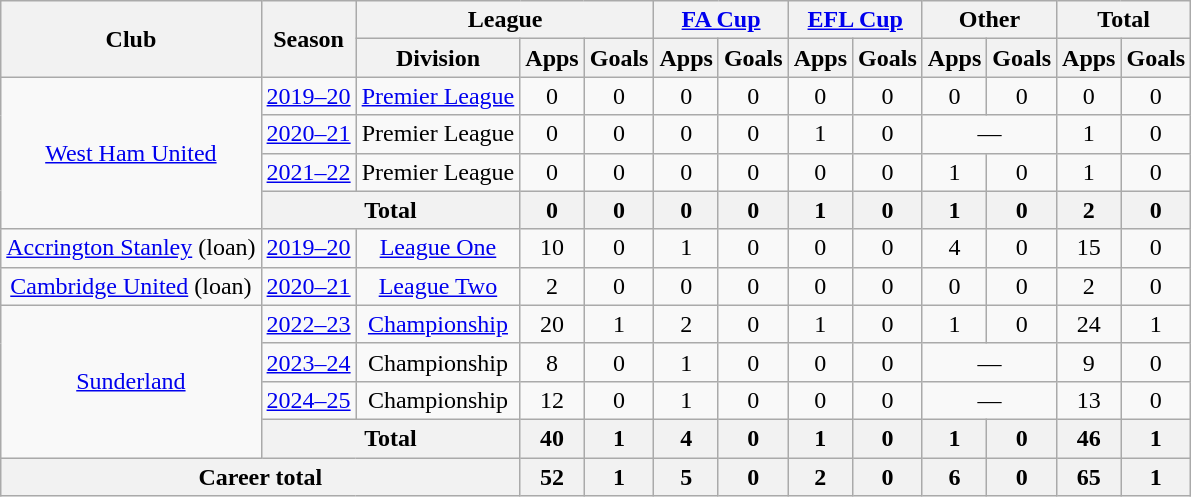<table class=wikitable style="text-align: center;">
<tr>
<th rowspan=2>Club</th>
<th rowspan=2>Season</th>
<th colspan=3>League</th>
<th colspan=2><a href='#'>FA Cup</a></th>
<th colspan=2><a href='#'>EFL Cup</a></th>
<th colspan=2>Other</th>
<th colspan=2>Total</th>
</tr>
<tr>
<th>Division</th>
<th>Apps</th>
<th>Goals</th>
<th>Apps</th>
<th>Goals</th>
<th>Apps</th>
<th>Goals</th>
<th>Apps</th>
<th>Goals</th>
<th>Apps</th>
<th>Goals</th>
</tr>
<tr>
<td rowspan=4><a href='#'>West Ham United</a></td>
<td><a href='#'>2019–20</a></td>
<td><a href='#'>Premier League</a></td>
<td>0</td>
<td>0</td>
<td>0</td>
<td>0</td>
<td>0</td>
<td>0</td>
<td>0</td>
<td>0</td>
<td>0</td>
<td>0</td>
</tr>
<tr>
<td><a href='#'>2020–21</a></td>
<td>Premier League</td>
<td>0</td>
<td>0</td>
<td>0</td>
<td>0</td>
<td>1</td>
<td>0</td>
<td colspan=2>—</td>
<td>1</td>
<td>0</td>
</tr>
<tr>
<td><a href='#'>2021–22</a></td>
<td>Premier League</td>
<td>0</td>
<td>0</td>
<td>0</td>
<td>0</td>
<td>0</td>
<td>0</td>
<td>1</td>
<td>0</td>
<td>1</td>
<td>0</td>
</tr>
<tr>
<th colspan=2>Total</th>
<th>0</th>
<th>0</th>
<th>0</th>
<th>0</th>
<th>1</th>
<th>0</th>
<th>1</th>
<th>0</th>
<th>2</th>
<th>0</th>
</tr>
<tr>
<td><a href='#'>Accrington Stanley</a> (loan)</td>
<td><a href='#'>2019–20</a></td>
<td><a href='#'>League One</a></td>
<td>10</td>
<td>0</td>
<td>1</td>
<td>0</td>
<td>0</td>
<td>0</td>
<td>4</td>
<td>0</td>
<td>15</td>
<td>0</td>
</tr>
<tr>
<td><a href='#'>Cambridge United</a> (loan)</td>
<td><a href='#'>2020–21</a></td>
<td><a href='#'>League Two</a></td>
<td>2</td>
<td>0</td>
<td>0</td>
<td>0</td>
<td>0</td>
<td>0</td>
<td>0</td>
<td>0</td>
<td>2</td>
<td>0</td>
</tr>
<tr>
<td rowspan=4><a href='#'>Sunderland</a></td>
<td><a href='#'>2022–23</a></td>
<td><a href='#'>Championship</a></td>
<td>20</td>
<td>1</td>
<td>2</td>
<td>0</td>
<td>1</td>
<td>0</td>
<td>1</td>
<td>0</td>
<td>24</td>
<td>1</td>
</tr>
<tr>
<td><a href='#'>2023–24</a></td>
<td>Championship</td>
<td>8</td>
<td>0</td>
<td>1</td>
<td>0</td>
<td>0</td>
<td>0</td>
<td colspan=2>—</td>
<td>9</td>
<td>0</td>
</tr>
<tr>
<td><a href='#'>2024–25</a></td>
<td>Championship</td>
<td>12</td>
<td>0</td>
<td>1</td>
<td>0</td>
<td>0</td>
<td>0</td>
<td colspan=2>—</td>
<td>13</td>
<td>0</td>
</tr>
<tr>
<th colspan=2>Total</th>
<th>40</th>
<th>1</th>
<th>4</th>
<th>0</th>
<th>1</th>
<th>0</th>
<th>1</th>
<th>0</th>
<th>46</th>
<th>1</th>
</tr>
<tr>
<th colspan=3>Career total</th>
<th>52</th>
<th>1</th>
<th>5</th>
<th>0</th>
<th>2</th>
<th>0</th>
<th>6</th>
<th>0</th>
<th>65</th>
<th>1</th>
</tr>
</table>
